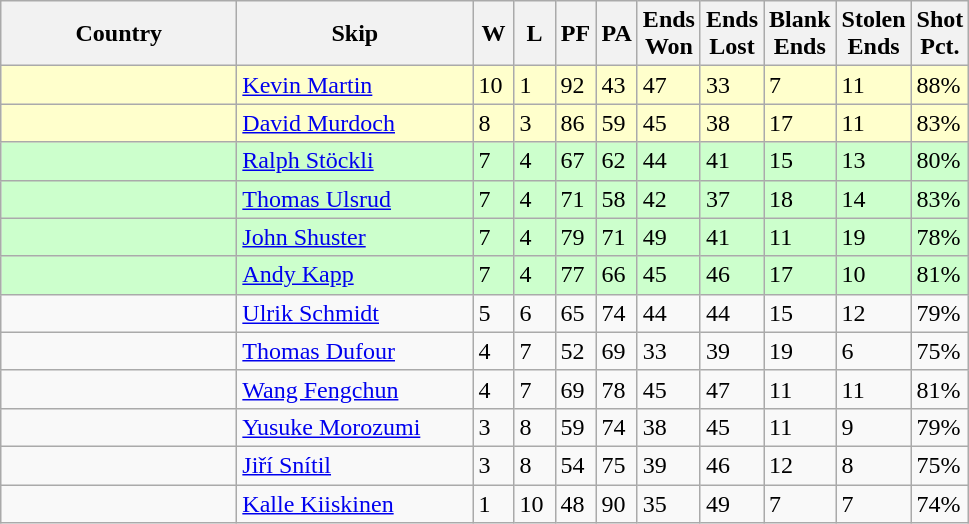<table class="wikitable">
<tr>
<th bgcolor="#efefef" width="150">Country</th>
<th bgcolor="#efefef" width="150">Skip</th>
<th bgcolor="#efefef" width="20">W</th>
<th bgcolor="#efefef" width="20">L</th>
<th bgcolor="#efefef" width="20">PF</th>
<th bgcolor="#efefef" width="20">PA</th>
<th bgcolor="#efefef" width="20">Ends <br> Won</th>
<th bgcolor="#efefef" width="20">Ends <br> Lost</th>
<th bgcolor="#efefef" width="20">Blank <br> Ends</th>
<th bgcolor="#efefef" width="20">Stolen <br> Ends</th>
<th bgcolor="#efefef" width="20">Shot <br> Pct.</th>
</tr>
<tr bgcolor="#ffffcc">
<td></td>
<td><a href='#'>Kevin Martin</a></td>
<td>10</td>
<td>1</td>
<td>92</td>
<td>43</td>
<td>47</td>
<td>33</td>
<td>7</td>
<td>11</td>
<td>88%</td>
</tr>
<tr bgcolor="#ffffcc">
<td></td>
<td><a href='#'>David Murdoch</a></td>
<td>8</td>
<td>3</td>
<td>86</td>
<td>59</td>
<td>45</td>
<td>38</td>
<td>17</td>
<td>11</td>
<td>83%</td>
</tr>
<tr bgcolor="#ccffcc">
<td></td>
<td><a href='#'>Ralph Stöckli</a></td>
<td>7</td>
<td>4</td>
<td>67</td>
<td>62</td>
<td>44</td>
<td>41</td>
<td>15</td>
<td>13</td>
<td>80%</td>
</tr>
<tr bgcolor="#ccffcc">
<td></td>
<td><a href='#'>Thomas Ulsrud</a></td>
<td>7</td>
<td>4</td>
<td>71</td>
<td>58</td>
<td>42</td>
<td>37</td>
<td>18</td>
<td>14</td>
<td>83%</td>
</tr>
<tr bgcolor="#ccffcc">
<td></td>
<td><a href='#'>John Shuster</a></td>
<td>7</td>
<td>4</td>
<td>79</td>
<td>71</td>
<td>49</td>
<td>41</td>
<td>11</td>
<td>19</td>
<td>78%</td>
</tr>
<tr bgcolor="#ccffcc">
<td></td>
<td><a href='#'>Andy Kapp</a></td>
<td>7</td>
<td>4</td>
<td>77</td>
<td>66</td>
<td>45</td>
<td>46</td>
<td>17</td>
<td>10</td>
<td>81%</td>
</tr>
<tr>
<td></td>
<td><a href='#'>Ulrik Schmidt</a></td>
<td>5</td>
<td>6</td>
<td>65</td>
<td>74</td>
<td>44</td>
<td>44</td>
<td>15</td>
<td>12</td>
<td>79%</td>
</tr>
<tr>
<td></td>
<td><a href='#'>Thomas Dufour</a></td>
<td>4</td>
<td>7</td>
<td>52</td>
<td>69</td>
<td>33</td>
<td>39</td>
<td>19</td>
<td>6</td>
<td>75%</td>
</tr>
<tr>
<td></td>
<td><a href='#'>Wang Fengchun</a></td>
<td>4</td>
<td>7</td>
<td>69</td>
<td>78</td>
<td>45</td>
<td>47</td>
<td>11</td>
<td>11</td>
<td>81%</td>
</tr>
<tr>
<td></td>
<td><a href='#'>Yusuke Morozumi</a></td>
<td>3</td>
<td>8</td>
<td>59</td>
<td>74</td>
<td>38</td>
<td>45</td>
<td>11</td>
<td>9</td>
<td>79%</td>
</tr>
<tr>
<td></td>
<td><a href='#'>Jiří Snítil</a></td>
<td>3</td>
<td>8</td>
<td>54</td>
<td>75</td>
<td>39</td>
<td>46</td>
<td>12</td>
<td>8</td>
<td>75%</td>
</tr>
<tr>
<td></td>
<td><a href='#'>Kalle Kiiskinen</a></td>
<td>1</td>
<td>10</td>
<td>48</td>
<td>90</td>
<td>35</td>
<td>49</td>
<td>7</td>
<td>7</td>
<td>74%</td>
</tr>
</table>
